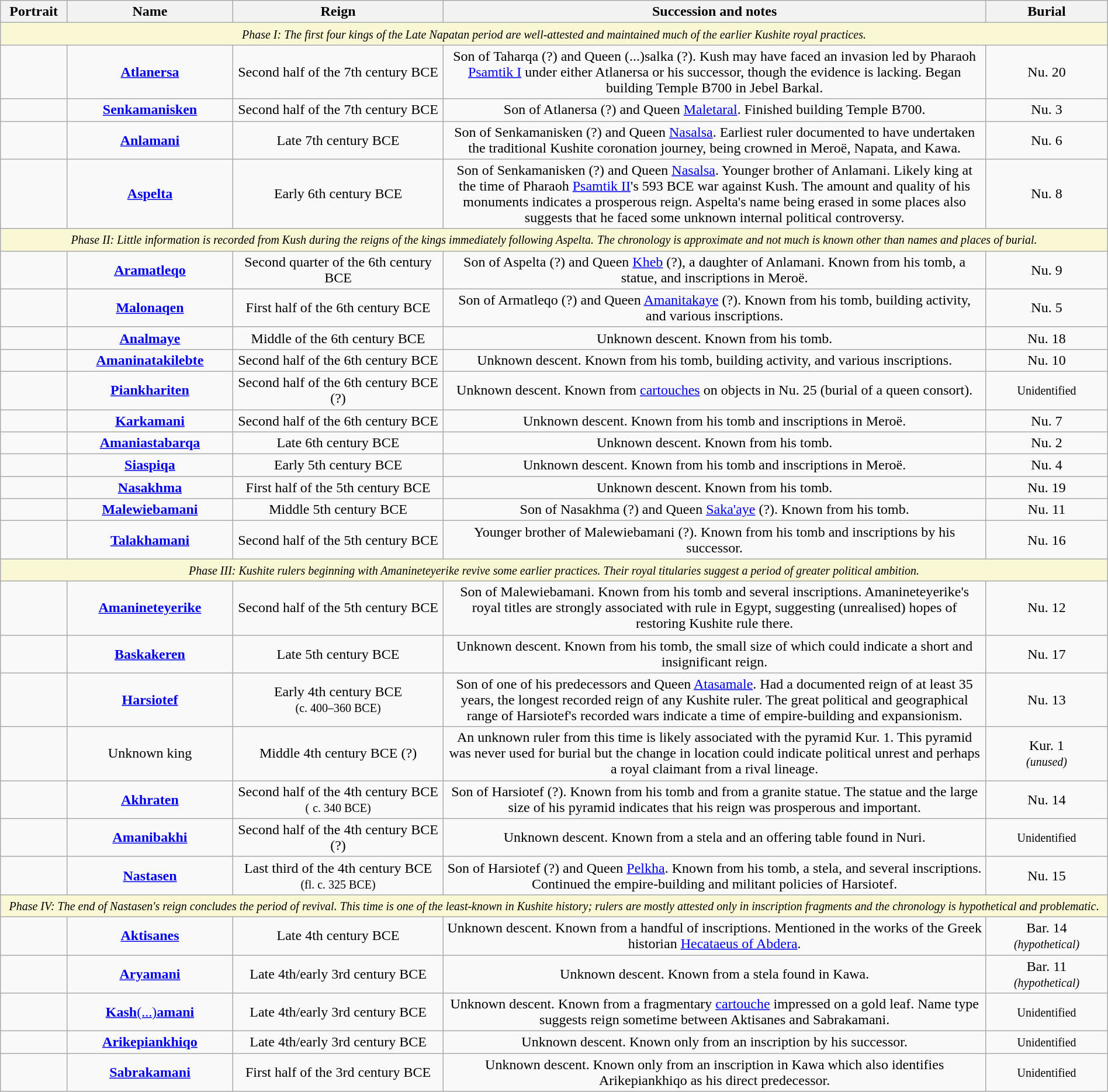<table class="wikitable" style="width:100%; text-align:center;">
<tr>
<th style="width:6%;">Portrait</th>
<th style="width:15%">Name</th>
<th style="width:19%;">Reign</th>
<th style="width:49%;">Succession and notes</th>
<th style="width:11%;">Burial</th>
</tr>
<tr>
<td colspan=5 style="background-color: #faf7d4"><small><em>Phase I: The first four kings of the Late Napatan period are well-attested and maintained much of the earlier Kushite royal practices.</em></small></td>
</tr>
<tr>
<td></td>
<td><strong><a href='#'>Atlanersa</a></strong></td>
<td>Second half of the 7th century BCE</td>
<td>Son of Taharqa (?) and Queen (...)salka (?). Kush may have faced an invasion led by Pharaoh <a href='#'>Psamtik I</a> under either Atlanersa or his successor, though the evidence is lacking. Began building Temple B700 in Jebel Barkal.</td>
<td>Nu. 20</td>
</tr>
<tr>
<td></td>
<td><strong><a href='#'>Senkamanisken</a></strong></td>
<td>Second half of the 7th century BCE</td>
<td>Son of Atlanersa (?) and Queen <a href='#'>Maletaral</a>. Finished building Temple B700.</td>
<td>Nu. 3</td>
</tr>
<tr>
<td></td>
<td><strong><a href='#'>Anlamani</a></strong></td>
<td>Late 7th century BCE</td>
<td>Son of Senkamanisken (?) and Queen <a href='#'>Nasalsa</a>. Earliest ruler documented to have undertaken the traditional Kushite coronation journey, being crowned in Meroë, Napata, and Kawa.</td>
<td>Nu. 6</td>
</tr>
<tr>
<td></td>
<td><strong><a href='#'>Aspelta</a></strong></td>
<td>Early 6th century BCE</td>
<td>Son of Senkamanisken (?) and Queen <a href='#'>Nasalsa</a>. Younger brother of Anlamani. Likely king at the time of Pharaoh <a href='#'>Psamtik II</a>'s 593 BCE war against Kush. The amount and quality of his monuments indicates a prosperous reign. Aspelta's name being erased in some places also suggests that he faced some unknown internal political controversy.</td>
<td>Nu. 8</td>
</tr>
<tr>
<td colspan=5 style="background-color: #faf7d4"><em><small>Phase II: Little information is recorded from Kush during the reigns of the kings immediately following Aspelta.</small> <small>The chronology is approximate and not much is known other than names and places of burial.</small></em></td>
</tr>
<tr>
<td></td>
<td><strong><a href='#'>Aramatleqo</a></strong></td>
<td>Second quarter of the 6th century BCE</td>
<td>Son of Aspelta (?) and Queen <a href='#'>Kheb</a> (?), a daughter of Anlamani. Known from his tomb, a statue, and inscriptions in Meroë.</td>
<td>Nu. 9</td>
</tr>
<tr>
<td></td>
<td><strong><a href='#'>Malonaqen</a></strong></td>
<td>First half of the 6th century BCE</td>
<td>Son of Armatleqo (?) and Queen <a href='#'>Amanitakaye</a> (?). Known from his tomb, building activity, and various inscriptions.</td>
<td>Nu. 5</td>
</tr>
<tr>
<td></td>
<td><strong><a href='#'>Analmaye</a></strong></td>
<td>Middle of the 6th century BCE</td>
<td>Unknown descent. Known from his tomb.</td>
<td>Nu. 18</td>
</tr>
<tr>
<td></td>
<td><strong><a href='#'>Amaninatakilebte</a></strong></td>
<td>Second half of the 6th century BCE</td>
<td>Unknown descent. Known from his tomb, building activity, and various inscriptions.</td>
<td>Nu. 10</td>
</tr>
<tr>
<td></td>
<td><strong><a href='#'>Piankhariten</a></strong></td>
<td>Second half of the 6th century BCE (?)</td>
<td>Unknown descent. Known from <a href='#'>cartouches</a> on objects in Nu. 25 (burial of a queen consort).</td>
<td><small>Unidentified</small></td>
</tr>
<tr>
<td></td>
<td><strong><a href='#'>Karkamani</a></strong></td>
<td>Second half of the 6th century BCE</td>
<td>Unknown descent. Known from his tomb and inscriptions in Meroë.</td>
<td>Nu. 7</td>
</tr>
<tr>
<td></td>
<td><strong><a href='#'>Amaniastabarqa</a></strong></td>
<td>Late 6th century BCE</td>
<td>Unknown descent. Known from his tomb.</td>
<td>Nu. 2</td>
</tr>
<tr>
<td></td>
<td><strong><a href='#'>Siaspiqa</a></strong></td>
<td>Early 5th century BCE</td>
<td>Unknown descent. Known from his tomb and inscriptions in Meroë.</td>
<td>Nu. 4</td>
</tr>
<tr>
<td></td>
<td><strong><a href='#'>Nasakhma</a></strong></td>
<td>First half of the 5th century BCE</td>
<td>Unknown descent. Known from his tomb.</td>
<td>Nu. 19</td>
</tr>
<tr>
<td></td>
<td><strong><a href='#'>Malewiebamani</a></strong></td>
<td>Middle 5th century BCE</td>
<td>Son of Nasakhma (?) and Queen <a href='#'>Saka'aye</a> (?). Known from his tomb.</td>
<td>Nu. 11</td>
</tr>
<tr>
<td></td>
<td><strong><a href='#'>Talakhamani</a></strong></td>
<td>Second half of the 5th century BCE</td>
<td>Younger brother of Malewiebamani (?). Known from his tomb and inscriptions by his successor.</td>
<td>Nu. 16</td>
</tr>
<tr>
<td colspan=5 style="background-color: #faf7d4"><small><em>Phase III: Kushite rulers beginning with Amanineteyerike revive some earlier practices. Their royal titularies suggest a period of greater political ambition.</em></small></td>
</tr>
<tr>
<td></td>
<td><strong><a href='#'>Amanineteyerike</a></strong></td>
<td>Second half of the 5th century BCE</td>
<td>Son of Malewiebamani. Known from his tomb and several inscriptions. Amanineteyerike's royal titles are strongly associated with rule in Egypt, suggesting (unrealised) hopes of restoring Kushite rule there.</td>
<td>Nu. 12</td>
</tr>
<tr>
<td></td>
<td><strong><a href='#'>Baskakeren</a></strong></td>
<td>Late 5th century BCE</td>
<td>Unknown descent. Known from his tomb, the small size of which could indicate a short and insignificant reign.</td>
<td>Nu. 17</td>
</tr>
<tr>
<td></td>
<td><strong><a href='#'>Harsiotef</a></strong></td>
<td>Early 4th century BCE<br><small>(c. 400–360 BCE)</small></td>
<td>Son of one of his predecessors and Queen <a href='#'>Atasamale</a>. Had a documented reign of at least 35 years, the longest recorded reign of any Kushite ruler. The great political and geographical range of Harsiotef's recorded wars indicate a time of empire-building and expansionism.</td>
<td>Nu. 13</td>
</tr>
<tr>
<td></td>
<td>Unknown king</td>
<td>Middle 4th century BCE (?)</td>
<td>An unknown ruler from this time is likely associated with the pyramid Kur. 1. This pyramid was never used for burial but the change in location could indicate political unrest and perhaps a royal claimant from a rival lineage.</td>
<td>Kur. 1<br><small><em>(unused)</em></small></td>
</tr>
<tr>
<td></td>
<td><strong><a href='#'>Akhraten</a></strong></td>
<td>Second half of the 4th century BCE<br><small>(</small> <small>c. 340 BCE)</small></td>
<td>Son of Harsiotef (?). Known from his tomb and from a granite statue. The statue and the large size of his pyramid indicates that his reign was prosperous and important.</td>
<td>Nu. 14</td>
</tr>
<tr>
<td></td>
<td><strong><a href='#'>Amanibakhi</a></strong></td>
<td>Second half of the 4th century BCE (?)</td>
<td>Unknown descent. Known from a stela and an offering table found in Nuri.</td>
<td><small>Unidentified</small></td>
</tr>
<tr>
<td></td>
<td><strong><a href='#'>Nastasen</a></strong></td>
<td>Last third of the 4th century BCE<br><small>(fl. c. 325 BCE)</small></td>
<td>Son of Harsiotef (?) and Queen <a href='#'>Pelkha</a>. Known from his tomb, a stela, and several inscriptions. Continued the empire-building and militant policies of Harsiotef.</td>
<td>Nu. 15</td>
</tr>
<tr>
<td colspan=5 style="background-color: #faf7d4"><small><em>Phase IV: The end of Nastasen's reign concludes the period of revival. This time is one of the least-known in Kushite history; rulers are mostly attested only in inscription fragments and the chronology is hypothetical and problematic</em>.</small></td>
</tr>
<tr>
<td></td>
<td><strong><a href='#'>Aktisanes</a></strong></td>
<td>Late 4th century BCE</td>
<td>Unknown descent. Known from a handful of inscriptions. Mentioned in the works of the Greek historian <a href='#'>Hecataeus of Abdera</a>.</td>
<td>Bar. 14<br><small><em>(hypothetical)</em></small></td>
</tr>
<tr>
<td></td>
<td><strong><a href='#'>Aryamani</a></strong></td>
<td>Late 4th/early 3rd century BCE</td>
<td>Unknown descent. Known from a stela found in Kawa.</td>
<td>Bar. 11<br><small><em>(hypothetical)</em></small></td>
</tr>
<tr>
<td></td>
<td><a href='#'><strong>Kash</strong>(...)<strong>amani</strong></a></td>
<td>Late 4th/early 3rd century BCE</td>
<td>Unknown descent. Known from a fragmentary <a href='#'>cartouche</a> impressed on a gold leaf. Name type suggests reign sometime between Aktisanes and Sabrakamani.</td>
<td><small>Unidentified</small></td>
</tr>
<tr>
<td></td>
<td><strong><a href='#'>Arikepiankhiqo</a></strong></td>
<td>Late 4th/early 3rd century BCE</td>
<td>Unknown descent. Known only from an inscription by his successor.</td>
<td><small>Unidentified</small></td>
</tr>
<tr>
<td></td>
<td><strong><a href='#'>Sabrakamani</a></strong></td>
<td>First half of the 3rd century BCE</td>
<td>Unknown descent. Known only from an inscription in Kawa which also identifies Arikepiankhiqo as his direct predecessor.</td>
<td><small>Unidentified</small></td>
</tr>
</table>
